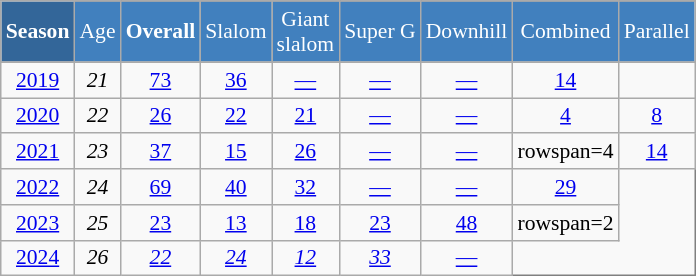<table class="wikitable" style="font-size:90%; text-align:center; border:grey solid 1px; border-collapse:collapse;" width="35%">
<tr style="background-color:#369; color:white;">
<td rowspan="2" colspan="1" width="3%"><strong>Season</strong></td>
</tr>
<tr style="background-color:#4180be; color:white;">
<td width="3%">Age</td>
<td width="4%"><strong>Overall</strong></td>
<td width="4%">Slalom</td>
<td width="4%">Giant<br>slalom</td>
<td width="4%">Super G</td>
<td width="4%">Downhill</td>
<td width="4%">Combined</td>
<td width="4%">Parallel</td>
</tr>
<tr style="background-color:#8CB2D8; color:white;">
</tr>
<tr>
<td><a href='#'>2019</a></td>
<td><em>21</em></td>
<td><a href='#'>73</a></td>
<td><a href='#'>36</a></td>
<td><a href='#'>—</a></td>
<td><a href='#'>—</a></td>
<td><a href='#'>—</a></td>
<td><a href='#'>14</a></td>
<td></td>
</tr>
<tr>
<td><a href='#'>2020</a></td>
<td><em>22</em></td>
<td><a href='#'>26</a></td>
<td><a href='#'>22</a></td>
<td><a href='#'>21</a></td>
<td><a href='#'>—</a></td>
<td><a href='#'>—</a></td>
<td><a href='#'>4</a></td>
<td><a href='#'>8</a></td>
</tr>
<tr>
<td><a href='#'>2021</a></td>
<td><em>23</em></td>
<td><a href='#'>37</a></td>
<td><a href='#'>15</a></td>
<td><a href='#'>26</a></td>
<td><a href='#'>—</a></td>
<td><a href='#'>—</a></td>
<td>rowspan=4 </td>
<td><a href='#'>14</a></td>
</tr>
<tr>
<td><a href='#'>2022</a></td>
<td><em>24</em></td>
<td><a href='#'>69</a></td>
<td><a href='#'>40</a></td>
<td><a href='#'>32</a></td>
<td><a href='#'>—</a></td>
<td><a href='#'>—</a></td>
<td><a href='#'>29</a></td>
</tr>
<tr>
<td><a href='#'>2023</a></td>
<td><em>25</em></td>
<td><a href='#'>23</a></td>
<td><a href='#'>13</a></td>
<td><a href='#'>18</a></td>
<td><a href='#'>23</a></td>
<td><a href='#'>48</a></td>
<td>rowspan=2</td>
</tr>
<tr>
<td><a href='#'>2024</a></td>
<td><em>26</em></td>
<td><a href='#'><em>22</em></a></td>
<td><a href='#'><em>24</em></a></td>
<td><a href='#'><em>12</em></a></td>
<td><a href='#'><em>33</em></a></td>
<td><a href='#'>—</a></td>
</tr>
</table>
